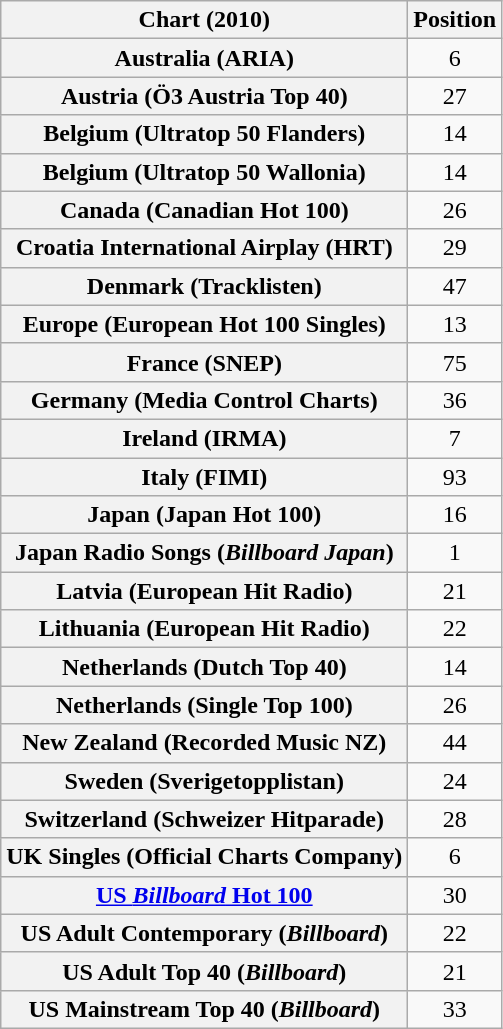<table class="wikitable sortable plainrowheaders" style="text-align:center">
<tr>
<th scope="col">Chart (2010)</th>
<th scope="col">Position</th>
</tr>
<tr>
<th scope="row">Australia (ARIA)</th>
<td>6</td>
</tr>
<tr>
<th scope="row">Austria (Ö3 Austria Top 40)</th>
<td>27</td>
</tr>
<tr>
<th scope="row">Belgium (Ultratop 50 Flanders)</th>
<td>14</td>
</tr>
<tr>
<th scope="row">Belgium (Ultratop 50 Wallonia)</th>
<td>14</td>
</tr>
<tr>
<th scope="row">Canada (Canadian Hot 100)</th>
<td>26</td>
</tr>
<tr>
<th scope="row">Croatia International Airplay (HRT)</th>
<td>29</td>
</tr>
<tr>
<th scope="row">Denmark (Tracklisten)</th>
<td>47</td>
</tr>
<tr>
<th scope="row">Europe (European Hot 100 Singles)</th>
<td>13</td>
</tr>
<tr>
<th scope="row">France (SNEP)</th>
<td>75</td>
</tr>
<tr>
<th scope="row">Germany (Media Control Charts)</th>
<td>36</td>
</tr>
<tr>
<th scope="row">Ireland (IRMA)</th>
<td>7</td>
</tr>
<tr>
<th scope="row">Italy (FIMI)</th>
<td>93</td>
</tr>
<tr>
<th scope="row">Japan (Japan Hot 100)</th>
<td>16</td>
</tr>
<tr>
<th scope="row">Japan Radio Songs (<em>Billboard Japan</em>)</th>
<td>1</td>
</tr>
<tr>
<th scope="row">Latvia (European Hit Radio)</th>
<td>21</td>
</tr>
<tr>
<th scope="row">Lithuania (European Hit Radio)</th>
<td>22</td>
</tr>
<tr>
<th scope="row">Netherlands (Dutch Top 40)</th>
<td>14</td>
</tr>
<tr>
<th scope="row">Netherlands (Single Top 100)</th>
<td>26</td>
</tr>
<tr>
<th scope="row">New Zealand (Recorded Music NZ)</th>
<td>44</td>
</tr>
<tr>
<th scope="row">Sweden (Sverigetopplistan)</th>
<td>24</td>
</tr>
<tr>
<th scope="row">Switzerland (Schweizer Hitparade)</th>
<td>28</td>
</tr>
<tr>
<th scope="row">UK Singles (Official Charts Company)</th>
<td>6</td>
</tr>
<tr>
<th scope="row"><a href='#'>US <em>Billboard</em> Hot 100</a></th>
<td>30</td>
</tr>
<tr>
<th scope="row">US Adult Contemporary (<em>Billboard</em>)</th>
<td>22</td>
</tr>
<tr>
<th scope="row">US Adult Top 40 (<em>Billboard</em>)</th>
<td>21</td>
</tr>
<tr>
<th scope="row">US Mainstream Top 40 (<em>Billboard</em>)</th>
<td>33</td>
</tr>
</table>
